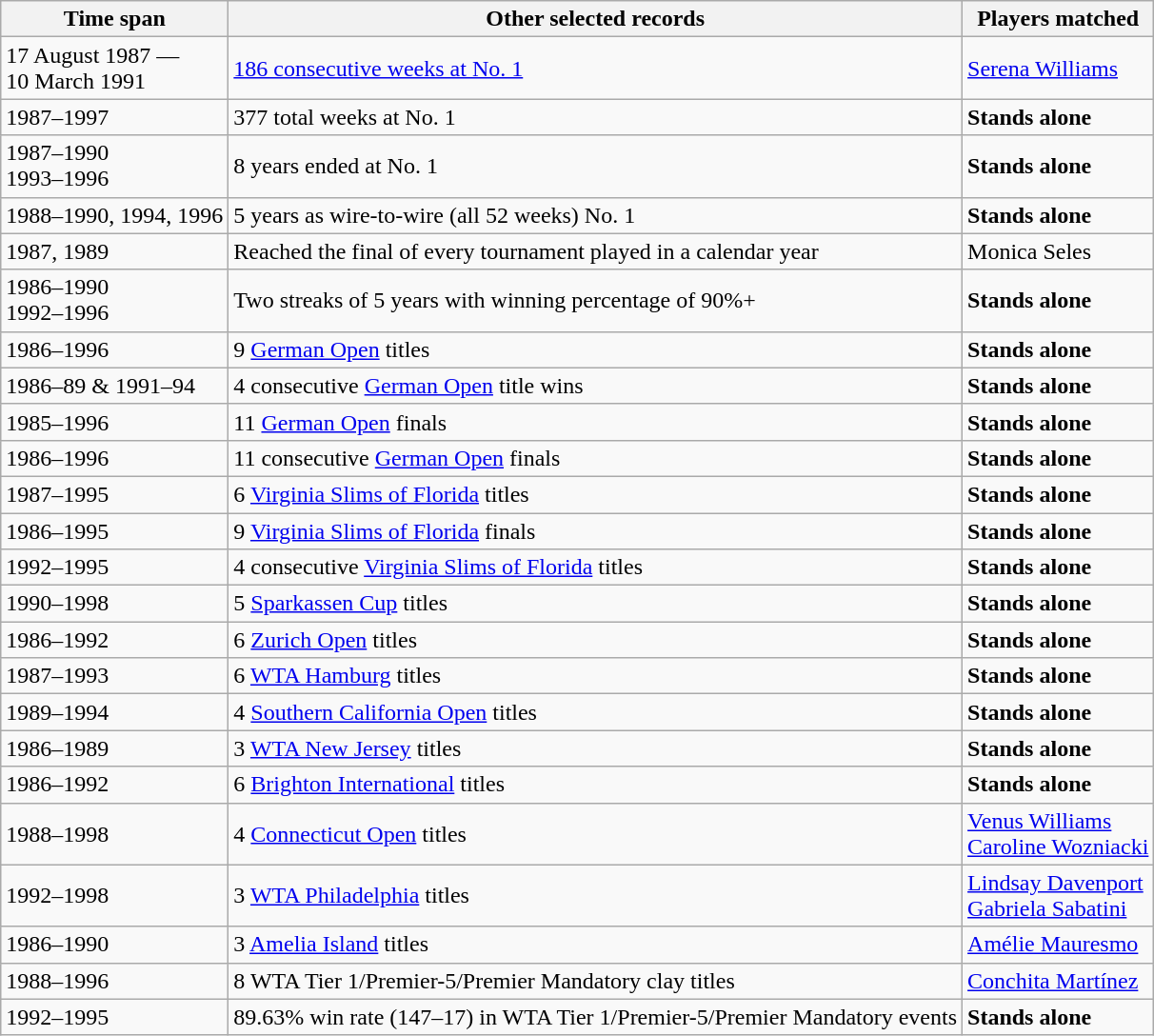<table class="wikitable collapsible collapsed">
<tr>
<th>Time span</th>
<th>Other selected records</th>
<th>Players matched</th>
</tr>
<tr>
<td>17 August 1987 —<br> 10 March 1991</td>
<td><a href='#'>186 consecutive weeks at No. 1</a></td>
<td><a href='#'>Serena Williams</a></td>
</tr>
<tr>
<td>1987–1997</td>
<td>377 total weeks at No. 1</td>
<td><strong>Stands alone</strong></td>
</tr>
<tr>
<td>1987–1990<br>1993–1996</td>
<td>8 years ended at No. 1</td>
<td><strong>Stands alone</strong></td>
</tr>
<tr>
<td>1988–1990, 1994, 1996</td>
<td>5 years as wire-to-wire (all 52 weeks) No. 1</td>
<td><strong>Stands alone</strong></td>
</tr>
<tr>
<td>1987, 1989</td>
<td>Reached the final of every tournament played in a calendar year</td>
<td>Monica Seles</td>
</tr>
<tr>
<td>1986–1990<br>1992–1996</td>
<td>Two streaks of 5 years with winning percentage of 90%+</td>
<td><strong>Stands alone</strong></td>
</tr>
<tr>
<td>1986–1996</td>
<td>9 <a href='#'>German Open</a> titles</td>
<td><strong>Stands alone</strong></td>
</tr>
<tr>
<td>1986–89 & 1991–94</td>
<td>4 consecutive <a href='#'>German Open</a> title wins</td>
<td><strong>Stands alone</strong></td>
</tr>
<tr>
<td>1985–1996</td>
<td>11 <a href='#'>German Open</a> finals</td>
<td><strong>Stands alone</strong></td>
</tr>
<tr>
<td>1986–1996</td>
<td>11 consecutive <a href='#'>German Open</a> finals</td>
<td><strong>Stands alone</strong></td>
</tr>
<tr>
<td>1987–1995</td>
<td>6 <a href='#'>Virginia Slims of Florida</a> titles</td>
<td><strong>Stands alone</strong></td>
</tr>
<tr>
<td>1986–1995</td>
<td>9 <a href='#'>Virginia Slims of Florida</a> finals</td>
<td><strong>Stands alone</strong></td>
</tr>
<tr>
<td>1992–1995</td>
<td>4 consecutive <a href='#'>Virginia Slims of Florida</a> titles</td>
<td><strong>Stands alone</strong></td>
</tr>
<tr>
<td>1990–1998</td>
<td>5 <a href='#'>Sparkassen Cup</a> titles</td>
<td><strong>Stands alone</strong></td>
</tr>
<tr>
<td>1986–1992</td>
<td>6 <a href='#'>Zurich Open</a> titles</td>
<td><strong>Stands alone</strong></td>
</tr>
<tr>
<td>1987–1993</td>
<td>6 <a href='#'>WTA Hamburg</a> titles</td>
<td><strong>Stands alone</strong></td>
</tr>
<tr>
<td>1989–1994</td>
<td>4 <a href='#'>Southern California Open</a> titles</td>
<td><strong>Stands alone</strong></td>
</tr>
<tr>
<td>1986–1989</td>
<td>3 <a href='#'>WTA New Jersey</a> titles</td>
<td><strong>Stands alone</strong></td>
</tr>
<tr>
<td>1986–1992</td>
<td>6 <a href='#'>Brighton International</a> titles</td>
<td><strong>Stands alone</strong></td>
</tr>
<tr>
<td>1988–1998</td>
<td>4 <a href='#'>Connecticut Open</a> titles</td>
<td><a href='#'>Venus Williams</a><br><a href='#'>Caroline Wozniacki</a></td>
</tr>
<tr>
<td>1992–1998</td>
<td>3 <a href='#'>WTA Philadelphia</a> titles</td>
<td><a href='#'>Lindsay Davenport</a><br><a href='#'>Gabriela Sabatini</a></td>
</tr>
<tr>
<td>1986–1990</td>
<td>3 <a href='#'>Amelia Island</a> titles</td>
<td><a href='#'>Amélie Mauresmo</a></td>
</tr>
<tr>
<td>1988–1996</td>
<td>8 WTA Tier 1/Premier-5/Premier Mandatory clay titles</td>
<td><a href='#'>Conchita Martínez</a></td>
</tr>
<tr>
<td>1992–1995</td>
<td>89.63% win rate (147–17) in WTA Tier 1/Premier-5/Premier Mandatory events</td>
<td><strong>Stands alone</strong></td>
</tr>
</table>
